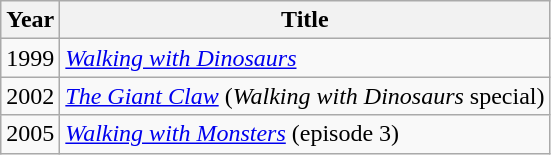<table class="wikitable">
<tr>
<th>Year</th>
<th>Title</th>
</tr>
<tr>
<td>1999</td>
<td><em><a href='#'>Walking with Dinosaurs</a></em></td>
</tr>
<tr>
<td>2002</td>
<td><em><a href='#'>The Giant Claw</a></em> (<em>Walking with Dinosaurs</em> special)</td>
</tr>
<tr>
<td>2005</td>
<td><em><a href='#'>Walking with Monsters</a></em> (episode 3)</td>
</tr>
</table>
